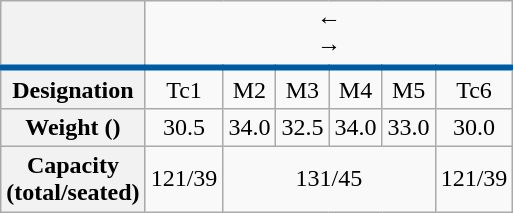<table class="wikitable" style="text-align:center">
<tr style="border-bottom: 4px solid #005ba5">
<th></th>
<td colspan="6"><div>← </div><div> →</div></td>
</tr>
<tr>
<th>Designation</th>
<td>Tc1</td>
<td>M2</td>
<td>M3</td>
<td>M4</td>
<td>M5</td>
<td>Tc6</td>
</tr>
<tr>
<th>Weight ()</th>
<td>30.5</td>
<td>34.0</td>
<td>32.5</td>
<td>34.0</td>
<td>33.0</td>
<td>30.0</td>
</tr>
<tr>
<th>Capacity<br>(total/seated)</th>
<td>121/39</td>
<td colspan="4">131/45</td>
<td>121/39</td>
</tr>
</table>
